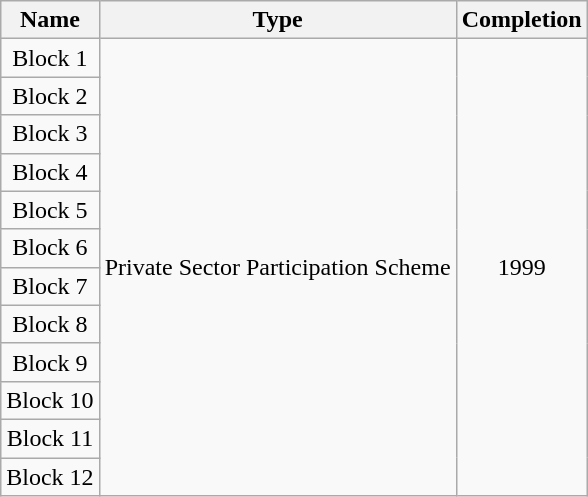<table class="wikitable" style="text-align: center">
<tr>
<th>Name</th>
<th>Type</th>
<th>Completion</th>
</tr>
<tr>
<td>Block 1</td>
<td rowspan="12">Private Sector Participation Scheme</td>
<td rowspan="12">1999</td>
</tr>
<tr>
<td>Block 2</td>
</tr>
<tr>
<td>Block 3</td>
</tr>
<tr>
<td>Block 4</td>
</tr>
<tr>
<td>Block 5</td>
</tr>
<tr>
<td>Block 6</td>
</tr>
<tr>
<td>Block 7</td>
</tr>
<tr>
<td>Block 8</td>
</tr>
<tr>
<td>Block 9</td>
</tr>
<tr>
<td>Block 10</td>
</tr>
<tr>
<td>Block 11</td>
</tr>
<tr>
<td>Block 12</td>
</tr>
</table>
